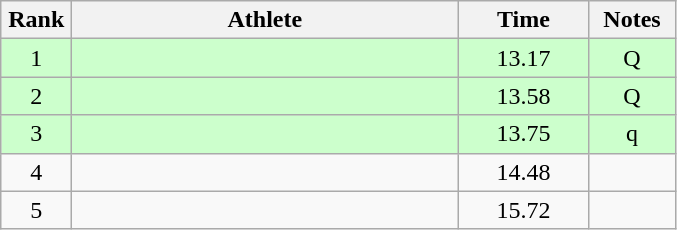<table class="wikitable" style="text-align:center">
<tr>
<th width=40>Rank</th>
<th width=250>Athlete</th>
<th width=80>Time</th>
<th width=50>Notes</th>
</tr>
<tr bgcolor=ccffcc>
<td>1</td>
<td align=left></td>
<td>13.17</td>
<td>Q</td>
</tr>
<tr bgcolor=ccffcc>
<td>2</td>
<td align=left></td>
<td>13.58</td>
<td>Q</td>
</tr>
<tr bgcolor=ccffcc>
<td>3</td>
<td align=left></td>
<td>13.75</td>
<td>q</td>
</tr>
<tr>
<td>4</td>
<td align=left></td>
<td>14.48</td>
<td></td>
</tr>
<tr>
<td>5</td>
<td align=left></td>
<td>15.72</td>
<td></td>
</tr>
</table>
